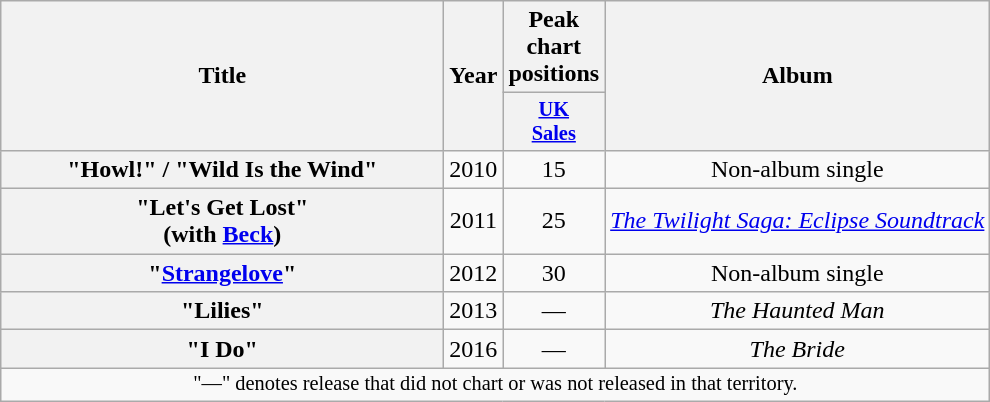<table class="wikitable plainrowheaders" style="text-align:center;">
<tr>
<th scope="col" rowspan="2" style="width:18em;">Title</th>
<th scope="col" rowspan="2">Year</th>
<th scope="col" colspan="1">Peak chart positions</th>
<th scope="col" rowspan="2">Album</th>
</tr>
<tr>
<th scope="col" style="width:3em;font-size:85%;"><a href='#'>UK<br>Sales</a><br></th>
</tr>
<tr>
<th scope="row">"Howl!" / "Wild Is the Wind"</th>
<td>2010</td>
<td>15</td>
<td>Non-album single</td>
</tr>
<tr>
<th scope="row">"Let's Get Lost"<br><span>(with <a href='#'>Beck</a>)</span></th>
<td>2011</td>
<td>25</td>
<td><em><a href='#'>The Twilight Saga: Eclipse Soundtrack</a></em></td>
</tr>
<tr>
<th scope="row">"<a href='#'>Strangelove</a>"</th>
<td>2012</td>
<td>30</td>
<td>Non-album single</td>
</tr>
<tr>
<th scope="row">"Lilies"</th>
<td>2013</td>
<td>—</td>
<td><em>The Haunted Man</em></td>
</tr>
<tr>
<th scope="row">"I Do"</th>
<td>2016</td>
<td>—</td>
<td><em>The Bride</em></td>
</tr>
<tr>
<td colspan="18" style="font-size:85%">"—" denotes release that did not chart or was not released in that territory.</td>
</tr>
</table>
